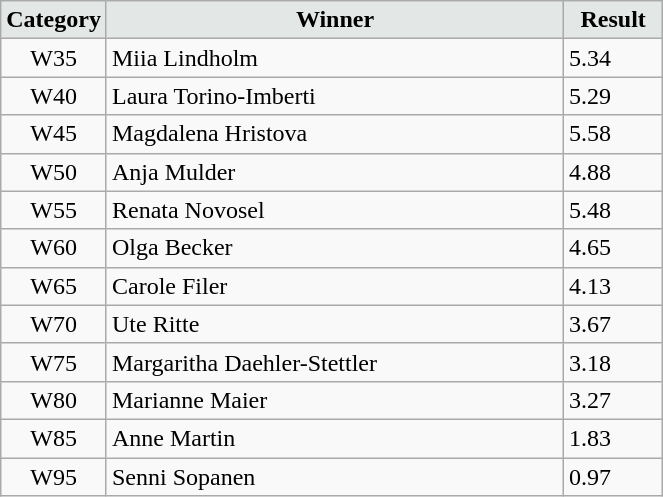<table class="wikitable" width=35%>
<tr>
<td width=15% align="center" bgcolor=#E3E7E6><strong>Category</strong></td>
<td align="center" bgcolor=#E3E7E6> <strong>Winner</strong></td>
<td width=15% align="center" bgcolor=#E3E7E6><strong>Result</strong></td>
</tr>
<tr>
<td align="center">W35</td>
<td> Miia Lindholm</td>
<td>5.34</td>
</tr>
<tr>
<td align="center">W40</td>
<td> Laura Torino-Imberti</td>
<td>5.29</td>
</tr>
<tr>
<td align="center">W45</td>
<td> Magdalena Hristova</td>
<td>5.58</td>
</tr>
<tr>
<td align="center">W50</td>
<td> Anja Mulder</td>
<td>4.88</td>
</tr>
<tr>
<td align="center">W55</td>
<td> Renata Novosel</td>
<td>5.48</td>
</tr>
<tr>
<td align="center">W60</td>
<td> Olga Becker</td>
<td>4.65</td>
</tr>
<tr>
<td align="center">W65</td>
<td> Carole Filer</td>
<td>4.13</td>
</tr>
<tr>
<td align="center">W70</td>
<td> Ute Ritte</td>
<td>3.67</td>
</tr>
<tr>
<td align="center">W75</td>
<td> Margaritha Daehler-Stettler</td>
<td>3.18</td>
</tr>
<tr>
<td align="center">W80</td>
<td> Marianne Maier</td>
<td>3.27</td>
</tr>
<tr>
<td align="center">W85</td>
<td> Anne Martin</td>
<td>1.83</td>
</tr>
<tr>
<td align="center">W95</td>
<td> Senni Sopanen</td>
<td>0.97</td>
</tr>
</table>
